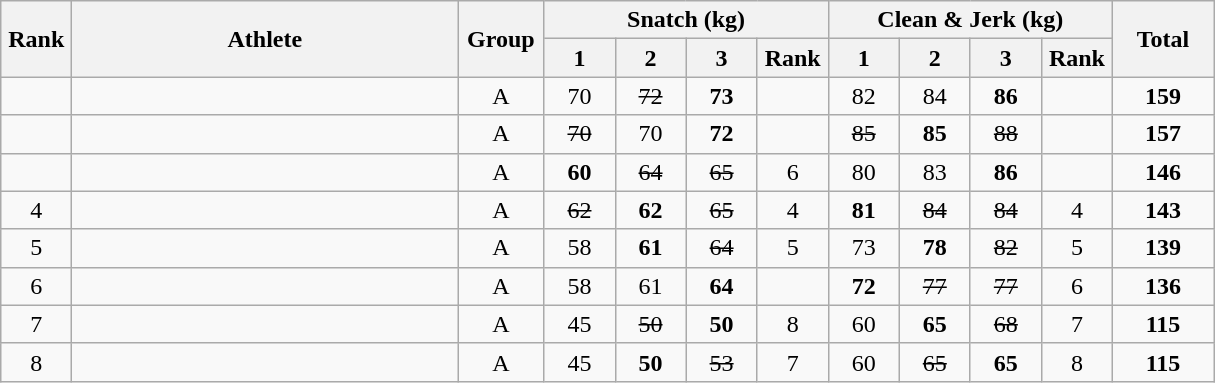<table class = "wikitable" style="text-align:center;">
<tr>
<th rowspan=2 width=40>Rank</th>
<th rowspan=2 width=250>Athlete</th>
<th rowspan=2 width=50>Group</th>
<th colspan=4>Snatch (kg)</th>
<th colspan=4>Clean & Jerk (kg)</th>
<th rowspan=2 width=60>Total</th>
</tr>
<tr>
<th width=40>1</th>
<th width=40>2</th>
<th width=40>3</th>
<th width=40>Rank</th>
<th width=40>1</th>
<th width=40>2</th>
<th width=40>3</th>
<th width=40>Rank</th>
</tr>
<tr>
<td></td>
<td align=left></td>
<td>A</td>
<td>70</td>
<td><s>72</s></td>
<td><strong>73</strong></td>
<td></td>
<td>82</td>
<td>84</td>
<td><strong>86</strong></td>
<td></td>
<td><strong>159</strong></td>
</tr>
<tr>
<td></td>
<td align=left></td>
<td>A</td>
<td><s>70</s></td>
<td>70</td>
<td><strong>72</strong></td>
<td></td>
<td><s>85</s></td>
<td><strong>85</strong></td>
<td><s>88</s></td>
<td></td>
<td><strong>157</strong></td>
</tr>
<tr>
<td></td>
<td align=left></td>
<td>A</td>
<td><strong>60</strong></td>
<td><s>64</s></td>
<td><s>65</s></td>
<td>6</td>
<td>80</td>
<td>83</td>
<td><strong>86</strong></td>
<td></td>
<td><strong>146</strong></td>
</tr>
<tr>
<td>4</td>
<td align=left></td>
<td>A</td>
<td><s>62</s></td>
<td><strong>62</strong></td>
<td><s>65</s></td>
<td>4</td>
<td><strong>81</strong></td>
<td><s>84</s></td>
<td><s>84</s></td>
<td>4</td>
<td><strong>143</strong></td>
</tr>
<tr>
<td>5</td>
<td align=left></td>
<td>A</td>
<td>58</td>
<td><strong>61</strong></td>
<td><s>64</s></td>
<td>5</td>
<td>73</td>
<td><strong>78</strong></td>
<td><s>82</s></td>
<td>5</td>
<td><strong>139</strong></td>
</tr>
<tr>
<td>6</td>
<td align=left></td>
<td>A</td>
<td>58</td>
<td>61</td>
<td><strong>64</strong></td>
<td></td>
<td><strong>72</strong></td>
<td><s>77</s></td>
<td><s>77</s></td>
<td>6</td>
<td><strong>136</strong></td>
</tr>
<tr>
<td>7</td>
<td align=left></td>
<td>A</td>
<td>45</td>
<td><s>50</s></td>
<td><strong>50</strong></td>
<td>8</td>
<td>60</td>
<td><strong>65</strong></td>
<td><s>68</s></td>
<td>7</td>
<td><strong>115</strong></td>
</tr>
<tr>
<td>8</td>
<td align=left></td>
<td>A</td>
<td>45</td>
<td><strong>50</strong></td>
<td><s>53</s></td>
<td>7</td>
<td>60</td>
<td><s>65</s></td>
<td><strong>65</strong></td>
<td>8</td>
<td><strong>115</strong></td>
</tr>
</table>
